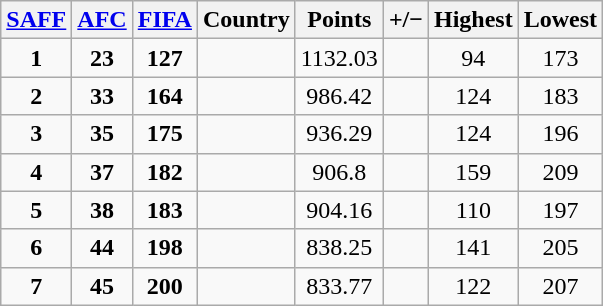<table class="wikitable sortable" style="text-align: center;">
<tr>
<th><a href='#'>SAFF</a></th>
<th><a href='#'>AFC</a></th>
<th><a href='#'>FIFA</a></th>
<th>Country</th>
<th>Points</th>
<th>+/−</th>
<th>Highest</th>
<th>Lowest</th>
</tr>
<tr>
<td><strong>1</strong></td>
<td><strong>23</strong></td>
<td><strong>127</strong></td>
<td align=left></td>
<td>1132.03</td>
<td></td>
<td>94</td>
<td>173</td>
</tr>
<tr>
<td><strong>2</strong></td>
<td><strong>33</strong></td>
<td><strong>164</strong></td>
<td align=left></td>
<td>986.42</td>
<td></td>
<td>124</td>
<td>183</td>
</tr>
<tr>
<td><strong>3</strong></td>
<td><strong>35</strong></td>
<td><strong>175</strong></td>
<td align=left></td>
<td>936.29</td>
<td></td>
<td>124</td>
<td>196</td>
</tr>
<tr>
<td><strong>4</strong></td>
<td><strong>37</strong></td>
<td><strong>182</strong></td>
<td align=left></td>
<td>906.8</td>
<td></td>
<td>159</td>
<td>209</td>
</tr>
<tr>
<td><strong>5</strong></td>
<td><strong>38</strong></td>
<td><strong>183</strong></td>
<td align=left></td>
<td>904.16</td>
<td></td>
<td>110</td>
<td>197</td>
</tr>
<tr>
<td><strong>6</strong></td>
<td><strong>44</strong></td>
<td><strong>198</strong></td>
<td align=left></td>
<td>838.25</td>
<td></td>
<td>141</td>
<td>205</td>
</tr>
<tr>
<td><strong>7</strong></td>
<td><strong>45</strong></td>
<td><strong>200</strong></td>
<td align=left></td>
<td>833.77</td>
<td></td>
<td>122</td>
<td>207</td>
</tr>
</table>
